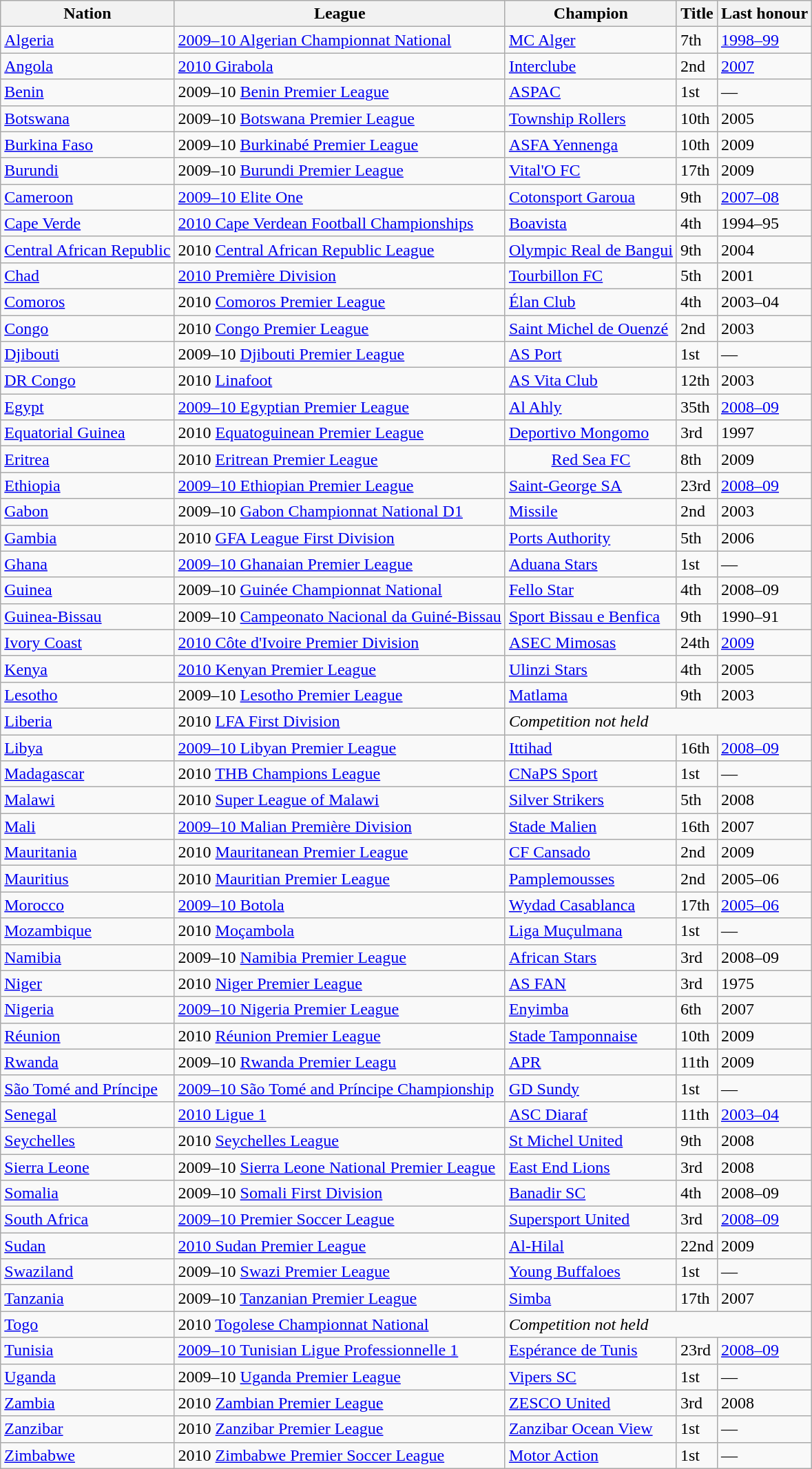<table class="wikitable">
<tr>
<th>Nation</th>
<th>League</th>
<th>Champion</th>
<th data-sort-type="number">Title</th>
<th>Last honour</th>
</tr>
<tr>
<td> <a href='#'>Algeria</a></td>
<td><a href='#'>2009–10 Algerian Championnat National</a></td>
<td><a href='#'>MC Alger</a></td>
<td>7th</td>
<td><a href='#'>1998–99</a></td>
</tr>
<tr>
<td> <a href='#'>Angola</a></td>
<td><a href='#'>2010 Girabola</a></td>
<td><a href='#'>Interclube</a></td>
<td>2nd</td>
<td><a href='#'>2007</a></td>
</tr>
<tr>
<td> <a href='#'>Benin</a></td>
<td>2009–10 <a href='#'>Benin Premier League</a></td>
<td><a href='#'>ASPAC</a></td>
<td>1st</td>
<td>—</td>
</tr>
<tr>
<td> <a href='#'>Botswana</a></td>
<td>2009–10 <a href='#'>Botswana Premier League</a></td>
<td><a href='#'>Township Rollers</a></td>
<td>10th</td>
<td>2005</td>
</tr>
<tr>
<td> <a href='#'>Burkina Faso</a></td>
<td>2009–10 <a href='#'>Burkinabé Premier League</a></td>
<td><a href='#'>ASFA Yennenga</a></td>
<td>10th</td>
<td>2009</td>
</tr>
<tr>
<td> <a href='#'>Burundi</a></td>
<td>2009–10 <a href='#'>Burundi Premier League</a></td>
<td><a href='#'>Vital'O FC</a></td>
<td>17th</td>
<td>2009</td>
</tr>
<tr>
<td> <a href='#'>Cameroon</a></td>
<td><a href='#'>2009–10 Elite One</a></td>
<td><a href='#'>Cotonsport Garoua</a></td>
<td>9th</td>
<td><a href='#'>2007–08</a></td>
</tr>
<tr>
<td> <a href='#'>Cape Verde</a></td>
<td><a href='#'>2010 Cape Verdean Football Championships</a></td>
<td><a href='#'>Boavista</a></td>
<td>4th</td>
<td>1994–95</td>
</tr>
<tr>
<td> <a href='#'>Central African Republic</a></td>
<td>2010 <a href='#'>Central African Republic League</a></td>
<td><a href='#'>Olympic Real de Bangui</a></td>
<td>9th</td>
<td>2004</td>
</tr>
<tr>
<td> <a href='#'>Chad</a></td>
<td><a href='#'>2010 Première Division</a></td>
<td><a href='#'>Tourbillon FC</a></td>
<td>5th</td>
<td>2001</td>
</tr>
<tr>
<td> <a href='#'>Comoros</a></td>
<td>2010 <a href='#'>Comoros Premier League</a></td>
<td><a href='#'>Élan Club</a></td>
<td>4th</td>
<td>2003–04</td>
</tr>
<tr>
<td> <a href='#'>Congo</a></td>
<td>2010 <a href='#'>Congo Premier League</a></td>
<td><a href='#'>Saint Michel de Ouenzé</a></td>
<td>2nd</td>
<td>2003</td>
</tr>
<tr>
<td> <a href='#'>Djibouti</a></td>
<td>2009–10 <a href='#'>Djibouti Premier League</a></td>
<td><a href='#'>AS Port</a></td>
<td>1st</td>
<td>—</td>
</tr>
<tr>
<td> <a href='#'>DR Congo</a></td>
<td>2010 <a href='#'>Linafoot</a></td>
<td><a href='#'>AS Vita Club</a></td>
<td>12th</td>
<td>2003</td>
</tr>
<tr>
<td> <a href='#'>Egypt</a></td>
<td><a href='#'>2009–10 Egyptian Premier League</a></td>
<td><a href='#'>Al Ahly</a></td>
<td>35th</td>
<td><a href='#'>2008–09</a></td>
</tr>
<tr>
<td> <a href='#'>Equatorial Guinea</a></td>
<td>2010 <a href='#'>Equatoguinean Premier League</a></td>
<td><a href='#'>Deportivo Mongomo</a></td>
<td>3rd</td>
<td>1997</td>
</tr>
<tr>
<td> <a href='#'>Eritrea</a></td>
<td>2010 <a href='#'>Eritrean Premier League</a></td>
<td align="center"><a href='#'>Red Sea FC</a></td>
<td>8th</td>
<td>2009</td>
</tr>
<tr>
<td> <a href='#'>Ethiopia</a></td>
<td><a href='#'>2009–10 Ethiopian Premier League</a></td>
<td><a href='#'>Saint-George SA</a></td>
<td>23rd</td>
<td><a href='#'>2008–09</a></td>
</tr>
<tr>
<td> <a href='#'>Gabon</a></td>
<td>2009–10 <a href='#'>Gabon Championnat National D1</a></td>
<td><a href='#'>Missile</a></td>
<td>2nd</td>
<td>2003</td>
</tr>
<tr>
<td> <a href='#'>Gambia</a></td>
<td>2010 <a href='#'>GFA League First Division</a></td>
<td><a href='#'>Ports Authority</a></td>
<td>5th</td>
<td>2006</td>
</tr>
<tr>
<td> <a href='#'>Ghana</a></td>
<td><a href='#'>2009–10 Ghanaian Premier League</a></td>
<td><a href='#'>Aduana Stars</a></td>
<td>1st</td>
<td>—</td>
</tr>
<tr>
<td> <a href='#'>Guinea</a></td>
<td>2009–10 <a href='#'>Guinée Championnat National</a></td>
<td><a href='#'>Fello Star</a></td>
<td>4th</td>
<td>2008–09</td>
</tr>
<tr>
<td> <a href='#'>Guinea-Bissau</a></td>
<td>2009–10 <a href='#'>Campeonato Nacional da Guiné-Bissau</a></td>
<td><a href='#'>Sport Bissau e Benfica</a></td>
<td>9th</td>
<td>1990–91</td>
</tr>
<tr>
<td> <a href='#'>Ivory Coast</a></td>
<td><a href='#'>2010 Côte d'Ivoire Premier Division</a></td>
<td><a href='#'>ASEC Mimosas</a></td>
<td>24th</td>
<td><a href='#'>2009</a></td>
</tr>
<tr>
<td> <a href='#'>Kenya</a></td>
<td><a href='#'>2010 Kenyan Premier League</a></td>
<td><a href='#'>Ulinzi Stars</a></td>
<td>4th</td>
<td>2005</td>
</tr>
<tr>
<td> <a href='#'>Lesotho</a></td>
<td>2009–10 <a href='#'>Lesotho Premier League</a></td>
<td><a href='#'>Matlama</a></td>
<td>9th</td>
<td>2003</td>
</tr>
<tr>
<td> <a href='#'>Liberia</a></td>
<td>2010 <a href='#'>LFA First Division</a></td>
<td colspan="3"><em>Competition not held</em></td>
</tr>
<tr>
<td> <a href='#'>Libya</a></td>
<td><a href='#'>2009–10 Libyan Premier League</a></td>
<td><a href='#'>Ittihad</a></td>
<td>16th</td>
<td><a href='#'>2008–09</a></td>
</tr>
<tr>
<td> <a href='#'>Madagascar</a></td>
<td>2010 <a href='#'>THB Champions League</a></td>
<td><a href='#'>CNaPS Sport</a></td>
<td>1st</td>
<td>—</td>
</tr>
<tr>
<td> <a href='#'>Malawi</a></td>
<td>2010 <a href='#'>Super League of Malawi</a></td>
<td><a href='#'>Silver Strikers</a></td>
<td>5th</td>
<td>2008</td>
</tr>
<tr>
<td> <a href='#'>Mali</a></td>
<td><a href='#'>2009–10 Malian Première Division</a></td>
<td><a href='#'>Stade Malien</a></td>
<td>16th</td>
<td>2007</td>
</tr>
<tr>
<td> <a href='#'>Mauritania</a></td>
<td>2010 <a href='#'>Mauritanean Premier League</a></td>
<td><a href='#'>CF Cansado</a></td>
<td>2nd</td>
<td>2009</td>
</tr>
<tr>
<td> <a href='#'>Mauritius</a></td>
<td>2010 <a href='#'>Mauritian Premier League</a></td>
<td><a href='#'>Pamplemousses</a></td>
<td>2nd</td>
<td>2005–06</td>
</tr>
<tr>
<td> <a href='#'>Morocco</a></td>
<td><a href='#'>2009–10 Botola</a></td>
<td><a href='#'>Wydad Casablanca</a></td>
<td>17th</td>
<td><a href='#'>2005–06</a></td>
</tr>
<tr>
<td> <a href='#'>Mozambique</a></td>
<td>2010 <a href='#'>Moçambola</a></td>
<td><a href='#'>Liga Muçulmana</a></td>
<td>1st</td>
<td>—</td>
</tr>
<tr>
<td> <a href='#'>Namibia</a></td>
<td>2009–10 <a href='#'>Namibia Premier League</a></td>
<td><a href='#'>African Stars</a></td>
<td>3rd</td>
<td>2008–09</td>
</tr>
<tr>
<td> <a href='#'>Niger</a></td>
<td>2010 <a href='#'>Niger Premier League</a></td>
<td><a href='#'>AS FAN</a></td>
<td>3rd</td>
<td>1975</td>
</tr>
<tr>
<td> <a href='#'>Nigeria</a></td>
<td><a href='#'>2009–10 Nigeria Premier League</a></td>
<td><a href='#'>Enyimba</a></td>
<td>6th</td>
<td>2007</td>
</tr>
<tr>
<td> <a href='#'>Réunion</a></td>
<td>2010 <a href='#'>Réunion Premier League</a></td>
<td><a href='#'>Stade Tamponnaise</a></td>
<td>10th</td>
<td>2009</td>
</tr>
<tr>
<td> <a href='#'>Rwanda</a></td>
<td>2009–10 <a href='#'>Rwanda Premier Leagu</a></td>
<td><a href='#'>APR</a></td>
<td>11th</td>
<td>2009</td>
</tr>
<tr>
<td> <a href='#'>São Tomé and Príncipe</a></td>
<td><a href='#'>2009–10 São Tomé and Príncipe Championship</a></td>
<td><a href='#'>GD Sundy</a></td>
<td>1st</td>
<td>—</td>
</tr>
<tr>
<td> <a href='#'>Senegal</a></td>
<td><a href='#'>2010 Ligue 1</a></td>
<td><a href='#'>ASC Diaraf</a></td>
<td>11th</td>
<td><a href='#'>2003–04</a></td>
</tr>
<tr>
<td> <a href='#'>Seychelles</a></td>
<td>2010 <a href='#'>Seychelles League</a></td>
<td><a href='#'>St Michel United</a></td>
<td>9th</td>
<td>2008</td>
</tr>
<tr>
<td> <a href='#'>Sierra Leone</a></td>
<td>2009–10 <a href='#'>Sierra Leone National Premier League</a></td>
<td><a href='#'>East End Lions</a></td>
<td>3rd</td>
<td>2008</td>
</tr>
<tr>
<td> <a href='#'>Somalia</a></td>
<td>2009–10 <a href='#'>Somali First Division</a></td>
<td><a href='#'>Banadir SC</a></td>
<td>4th</td>
<td>2008–09</td>
</tr>
<tr>
<td> <a href='#'>South Africa</a></td>
<td><a href='#'>2009–10 Premier Soccer League</a></td>
<td><a href='#'>Supersport United</a></td>
<td>3rd</td>
<td><a href='#'>2008–09</a></td>
</tr>
<tr>
<td> <a href='#'>Sudan</a></td>
<td><a href='#'>2010 Sudan Premier League</a></td>
<td><a href='#'>Al-Hilal</a></td>
<td>22nd</td>
<td>2009</td>
</tr>
<tr>
<td rowspan="1"> <a href='#'>Swaziland</a></td>
<td>2009–10 <a href='#'>Swazi Premier League</a></td>
<td><a href='#'>Young Buffaloes</a></td>
<td>1st</td>
<td>—</td>
</tr>
<tr>
<td> <a href='#'>Tanzania</a></td>
<td>2009–10 <a href='#'>Tanzanian Premier League</a></td>
<td><a href='#'>Simba</a></td>
<td>17th</td>
<td>2007</td>
</tr>
<tr>
<td> <a href='#'>Togo</a></td>
<td>2010 <a href='#'>Togolese Championnat National</a></td>
<td colspan="3"><em>Competition not held</em></td>
</tr>
<tr>
<td> <a href='#'>Tunisia</a></td>
<td><a href='#'>2009–10 Tunisian Ligue Professionnelle 1</a></td>
<td><a href='#'>Espérance de Tunis</a></td>
<td>23rd</td>
<td><a href='#'>2008–09</a></td>
</tr>
<tr>
<td> <a href='#'>Uganda</a></td>
<td>2009–10 <a href='#'>Uganda Premier League</a></td>
<td><a href='#'>Vipers SC</a></td>
<td>1st</td>
<td>—</td>
</tr>
<tr>
<td> <a href='#'>Zambia</a></td>
<td>2010 <a href='#'>Zambian Premier League</a></td>
<td><a href='#'>ZESCO United</a></td>
<td>3rd</td>
<td>2008</td>
</tr>
<tr>
<td> <a href='#'>Zanzibar</a></td>
<td>2010 <a href='#'>Zanzibar Premier League</a></td>
<td><a href='#'>Zanzibar Ocean View</a></td>
<td>1st</td>
<td>—</td>
</tr>
<tr>
<td> <a href='#'>Zimbabwe</a></td>
<td>2010 <a href='#'>Zimbabwe Premier Soccer League</a></td>
<td><a href='#'>Motor Action</a></td>
<td>1st</td>
<td>—</td>
</tr>
</table>
